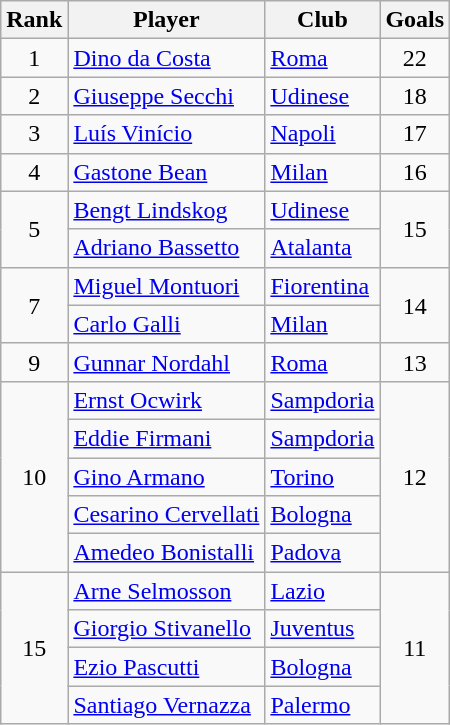<table class="wikitable" style="text-align:center">
<tr>
<th>Rank</th>
<th>Player</th>
<th>Club</th>
<th>Goals</th>
</tr>
<tr>
<td>1</td>
<td align="left">  <a href='#'>Dino da Costa</a></td>
<td align="left"><a href='#'>Roma</a></td>
<td>22</td>
</tr>
<tr>
<td>2</td>
<td align="left"> <a href='#'>Giuseppe Secchi</a></td>
<td align="left"><a href='#'>Udinese</a></td>
<td>18</td>
</tr>
<tr>
<td>3</td>
<td align="left"> <a href='#'>Luís Vinício</a></td>
<td align="left"><a href='#'>Napoli</a></td>
<td>17</td>
</tr>
<tr>
<td>4</td>
<td align="left"> <a href='#'>Gastone Bean</a></td>
<td align="left"><a href='#'>Milan</a></td>
<td>16</td>
</tr>
<tr>
<td rowspan="2">5</td>
<td align="left"> <a href='#'>Bengt Lindskog</a></td>
<td align="left"><a href='#'>Udinese</a></td>
<td rowspan="2">15</td>
</tr>
<tr>
<td align="left"> <a href='#'>Adriano Bassetto</a></td>
<td align="left"><a href='#'>Atalanta</a></td>
</tr>
<tr>
<td rowspan="2">7</td>
<td align="left">  <a href='#'>Miguel Montuori</a></td>
<td align="left"><a href='#'>Fiorentina</a></td>
<td rowspan="2">14</td>
</tr>
<tr>
<td align="left"> <a href='#'>Carlo Galli</a></td>
<td align="left"><a href='#'>Milan</a></td>
</tr>
<tr>
<td>9</td>
<td align="left"> <a href='#'>Gunnar Nordahl</a></td>
<td align="left"><a href='#'>Roma</a></td>
<td>13</td>
</tr>
<tr>
<td rowspan="5">10</td>
<td align="left"> <a href='#'>Ernst Ocwirk</a></td>
<td align="left"><a href='#'>Sampdoria</a></td>
<td rowspan="5">12</td>
</tr>
<tr>
<td align="left"> <a href='#'>Eddie Firmani</a></td>
<td align="left"><a href='#'>Sampdoria</a></td>
</tr>
<tr>
<td align="left"> <a href='#'>Gino Armano</a></td>
<td align="left"><a href='#'>Torino</a></td>
</tr>
<tr>
<td align="left"> <a href='#'>Cesarino Cervellati</a></td>
<td align="left"><a href='#'>Bologna</a></td>
</tr>
<tr>
<td align="left"> <a href='#'>Amedeo Bonistalli</a></td>
<td align="left"><a href='#'>Padova</a></td>
</tr>
<tr>
<td rowspan="4">15</td>
<td align="left"> <a href='#'>Arne Selmosson</a></td>
<td align="left"><a href='#'>Lazio</a></td>
<td rowspan="4">11</td>
</tr>
<tr>
<td align="left"> <a href='#'>Giorgio Stivanello</a></td>
<td align="left"><a href='#'>Juventus</a></td>
</tr>
<tr>
<td align="left"> <a href='#'>Ezio Pascutti</a></td>
<td align="left"><a href='#'>Bologna</a></td>
</tr>
<tr>
<td align="left"> <a href='#'>Santiago Vernazza</a></td>
<td align="left"><a href='#'>Palermo</a></td>
</tr>
</table>
